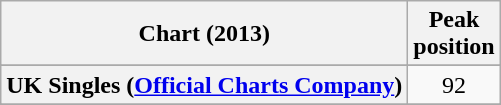<table class="wikitable sortable plainrowheaders" style="text-align:center;">
<tr>
<th>Chart (2013)</th>
<th>Peak<br>position</th>
</tr>
<tr>
</tr>
<tr>
</tr>
<tr>
<th scope="row">UK Singles (<a href='#'>Official Charts Company</a>)</th>
<td>92</td>
</tr>
<tr>
</tr>
<tr>
</tr>
</table>
